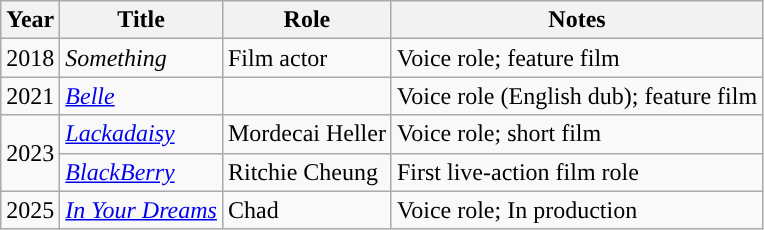<table class="wikitable">
<tr>
<th>Year</th>
<th>Title</th>
<th>Role</th>
<th>Notes</th>
</tr>
<tr>
<td>2018</td>
<td><em>Something</em></td>
<td>Film actor</td>
<td>Voice role; feature film</td>
</tr>
<tr>
<td>2021</td>
<td><em><a href='#'>Belle</a></em></td>
<td></td>
<td>Voice role (English dub); feature film</td>
</tr>
<tr>
<td rowspan="2">2023</td>
<td><em><a href='#'>Lackadaisy</a></em></td>
<td>Mordecai Heller</td>
<td>Voice role; short film</td>
</tr>
<tr>
<td><em><a href='#'>BlackBerry</a></em></td>
<td>Ritchie Cheung</td>
<td>First live-action film role</td>
</tr>
<tr>
<td>2025</td>
<td><em><a href='#'>In Your Dreams</a></em></td>
<td>Chad</td>
<td>Voice role; In production</td>
</tr>
</table>
